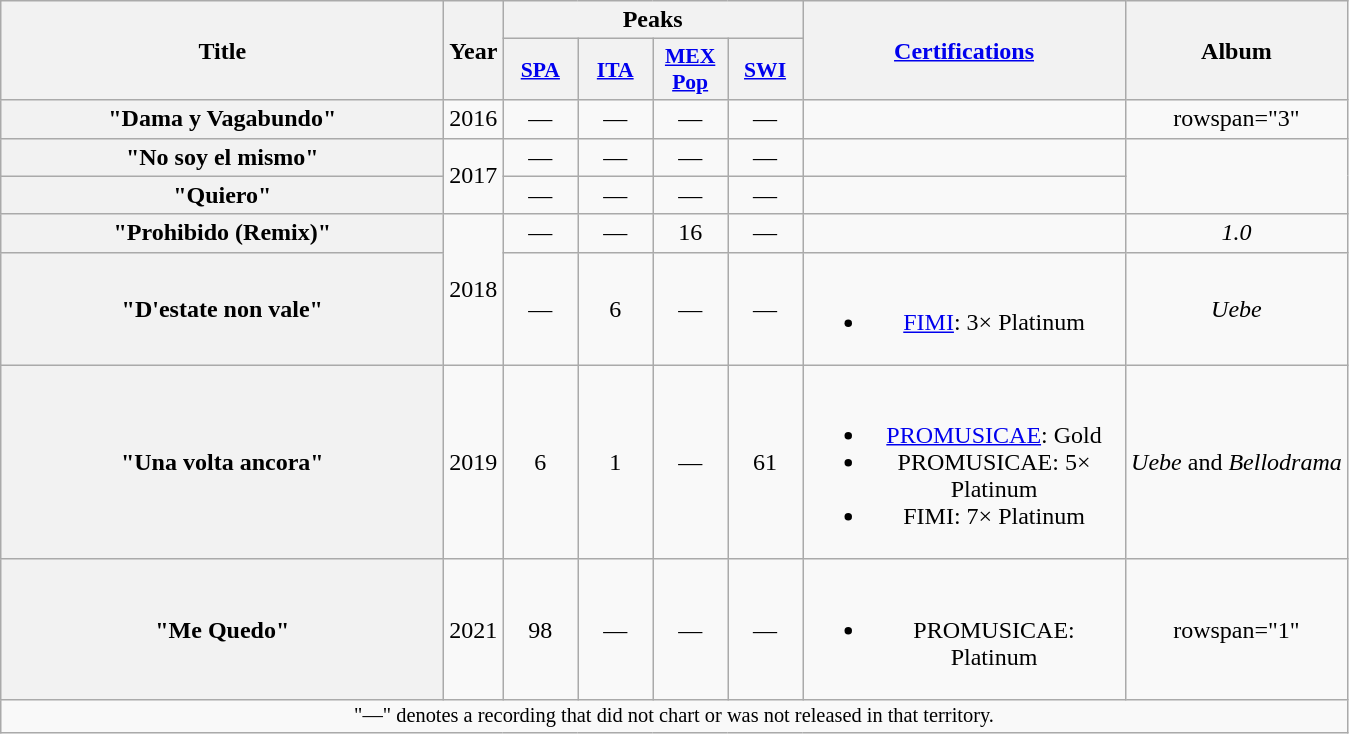<table class="wikitable plainrowheaders" style="text-align:center;">
<tr>
<th scope="col" rowspan="2" style="width:18em;">Title</th>
<th scope="col" rowspan="2" style="width:1em;">Year</th>
<th scope="col" colspan="4">Peaks</th>
<th scope="col" rowspan="2" style="width:13em;"><a href='#'>Certifications</a></th>
<th scope="col" rowspan="2">Album</th>
</tr>
<tr>
<th scope="col" style="width:3em;font-size:90%;"><a href='#'>SPA</a><br></th>
<th scope="col" style="width:3em;font-size:90%;"><a href='#'>ITA</a><br></th>
<th scope="col" style="width:3em;font-size:90%;"><a href='#'>MEX<br>Pop</a><br></th>
<th scope="col" style="width:3em;font-size:90%;"><a href='#'>SWI</a><br></th>
</tr>
<tr>
<th scope="row">"Dama y Vagabundo"<br></th>
<td>2016</td>
<td>—</td>
<td>—</td>
<td>—</td>
<td>—</td>
<td></td>
<td>rowspan="3" </td>
</tr>
<tr>
<th scope="row">"No soy el mismo"<br></th>
<td rowspan="2">2017</td>
<td>—</td>
<td>—</td>
<td>—</td>
<td>—</td>
<td></td>
</tr>
<tr>
<th scope="row">"Quiero"<br></th>
<td>—</td>
<td>—</td>
<td>—</td>
<td>—</td>
<td></td>
</tr>
<tr>
<th scope="row">"Prohibido (Remix)"<br></th>
<td rowspan="2">2018</td>
<td>—</td>
<td>—</td>
<td>16</td>
<td>—</td>
<td></td>
<td><em>1.0</em></td>
</tr>
<tr>
<th scope="row">"D'estate non vale"<br></th>
<td>—</td>
<td>6</td>
<td>—</td>
<td>—</td>
<td><br><ul><li><a href='#'>FIMI</a>: 3× Platinum</li></ul></td>
<td><em>Uebe</em></td>
</tr>
<tr>
<th scope="row">"Una volta ancora"<br></th>
<td>2019</td>
<td>6</td>
<td>1</td>
<td>—</td>
<td>61</td>
<td><br><ul><li><a href='#'>PROMUSICAE</a>: Gold</li><li>PROMUSICAE: 5× Platinum </li><li>FIMI: 7× Platinum</li></ul></td>
<td><em>Uebe</em> and <em>Bellodrama</em></td>
</tr>
<tr>
<th scope="row">"Me Quedo"<br></th>
<td rowspan="1">2021</td>
<td>98</td>
<td>—</td>
<td>—</td>
<td>—</td>
<td><br><ul><li>PROMUSICAE: Platinum</li></ul></td>
<td>rowspan="1" </td>
</tr>
<tr>
<td colspan="15" style="text-align:center; font-size:85%;">"—" denotes a recording that did not chart or was not released in that territory.</td>
</tr>
</table>
